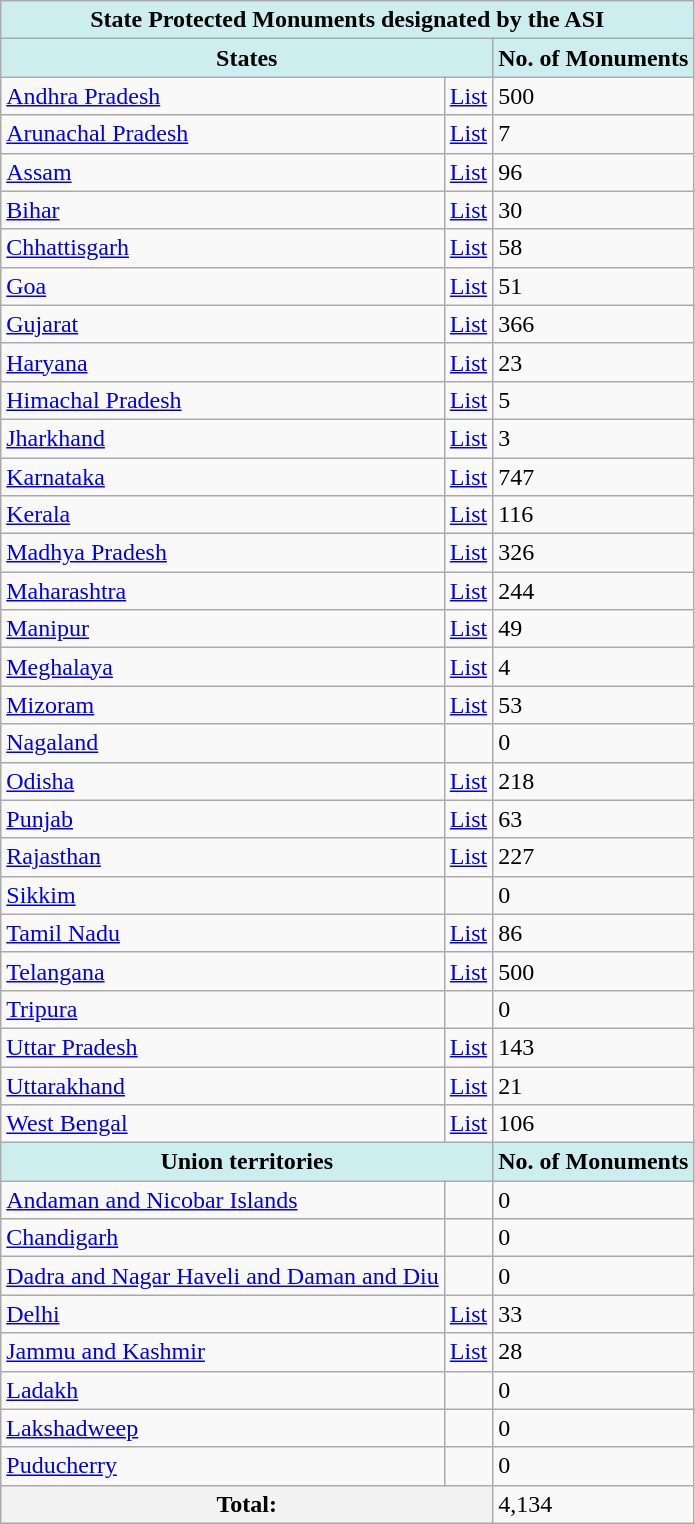<table class="wikitable sortable">
<tr>
<th colspan="3" style="background-color: #CCEEEE;">State Protected Monuments designated by the ASI</th>
</tr>
<tr>
<th colspan="2" style="background-color: #CCEEEE;">States</th>
<th style="background-color: #CCEEEE;">No. of Monuments</th>
</tr>
<tr>
<td><a href='#'>Andhra Pradesh</a></td>
<td><a href='#'>List</a></td>
<td>500</td>
</tr>
<tr>
<td><a href='#'>Arunachal Pradesh</a></td>
<td><a href='#'>List</a></td>
<td>7</td>
</tr>
<tr>
<td><a href='#'>Assam</a></td>
<td><a href='#'>List</a></td>
<td>96</td>
</tr>
<tr>
<td><a href='#'>Bihar</a></td>
<td><a href='#'>List</a></td>
<td>30</td>
</tr>
<tr>
<td><a href='#'>Chhattisgarh</a></td>
<td><a href='#'>List</a></td>
<td>58</td>
</tr>
<tr>
<td><a href='#'>Goa</a></td>
<td><a href='#'>List</a></td>
<td>51</td>
</tr>
<tr>
<td><a href='#'>Gujarat</a></td>
<td><a href='#'>List</a></td>
<td>366</td>
</tr>
<tr>
<td><a href='#'>Haryana</a></td>
<td><a href='#'>List</a></td>
<td>23</td>
</tr>
<tr>
<td><a href='#'>Himachal Pradesh</a></td>
<td><a href='#'>List</a></td>
<td>5</td>
</tr>
<tr>
<td><a href='#'>Jharkhand</a></td>
<td><a href='#'>List</a></td>
<td>3</td>
</tr>
<tr>
<td><a href='#'>Karnataka</a></td>
<td><a href='#'>List</a></td>
<td>747</td>
</tr>
<tr>
<td><a href='#'>Kerala</a></td>
<td><a href='#'>List</a></td>
<td>116</td>
</tr>
<tr>
<td><a href='#'>Madhya Pradesh</a></td>
<td><a href='#'>List</a></td>
<td>326</td>
</tr>
<tr>
<td><a href='#'>Maharashtra</a></td>
<td><a href='#'>List</a></td>
<td>244</td>
</tr>
<tr>
<td><a href='#'>Manipur</a></td>
<td><a href='#'>List</a></td>
<td>49</td>
</tr>
<tr>
<td><a href='#'>Meghalaya</a></td>
<td><a href='#'>List</a></td>
<td>4</td>
</tr>
<tr>
<td><a href='#'>Mizoram</a></td>
<td><a href='#'>List</a></td>
<td>53</td>
</tr>
<tr>
<td><a href='#'>Nagaland</a></td>
<td></td>
<td>0</td>
</tr>
<tr>
<td><a href='#'>Odisha</a></td>
<td><a href='#'>List</a></td>
<td>218</td>
</tr>
<tr>
<td><a href='#'>Punjab</a></td>
<td><a href='#'>List</a></td>
<td>63</td>
</tr>
<tr>
<td><a href='#'>Rajasthan</a></td>
<td><a href='#'>List</a></td>
<td>227</td>
</tr>
<tr>
<td><a href='#'>Sikkim</a></td>
<td></td>
<td>0</td>
</tr>
<tr>
<td><a href='#'>Tamil Nadu</a></td>
<td><a href='#'>List</a></td>
<td>86</td>
</tr>
<tr>
<td><a href='#'>Telangana</a></td>
<td><a href='#'>List</a></td>
<td>500</td>
</tr>
<tr>
<td><a href='#'>Tripura</a></td>
<td></td>
<td>0</td>
</tr>
<tr>
<td><a href='#'>Uttar Pradesh</a></td>
<td><a href='#'>List</a></td>
<td>143</td>
</tr>
<tr>
<td><a href='#'>Uttarakhand</a></td>
<td><a href='#'>List</a></td>
<td>21</td>
</tr>
<tr>
<td><a href='#'>West Bengal</a></td>
<td><a href='#'>List</a></td>
<td>106</td>
</tr>
<tr>
<th colspan="2" style="background-color: #CCEEEE;">Union territories</th>
<th style="background-color: #CCEEEE;">No. of Monuments</th>
</tr>
<tr>
<td><a href='#'>Andaman and Nicobar Islands</a></td>
<td></td>
<td>0</td>
</tr>
<tr>
<td><a href='#'>Chandigarh</a></td>
<td></td>
<td>0</td>
</tr>
<tr>
<td><a href='#'>Dadra and Nagar Haveli and Daman and Diu</a></td>
<td></td>
<td>0</td>
</tr>
<tr>
<td><a href='#'>Delhi</a></td>
<td><a href='#'>List</a></td>
<td>33</td>
</tr>
<tr>
<td><a href='#'>Jammu and Kashmir</a></td>
<td><a href='#'>List</a></td>
<td>28</td>
</tr>
<tr>
<td><a href='#'>Ladakh</a></td>
<td></td>
<td>0</td>
</tr>
<tr>
<td><a href='#'>Lakshadweep</a></td>
<td></td>
<td>0</td>
</tr>
<tr>
<td><a href='#'>Puducherry</a></td>
<td></td>
<td>0</td>
</tr>
<tr class="sortbottom">
<th colspan=2>Total:</th>
<td>4,134</td>
</tr>
</table>
